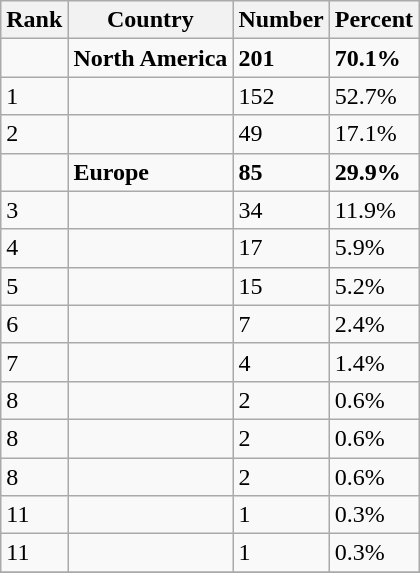<table class="wikitable">
<tr>
<th>Rank</th>
<th>Country</th>
<th>Number</th>
<th>Percent</th>
</tr>
<tr>
<td></td>
<td><strong>North America</strong></td>
<td><strong>201</strong></td>
<td><strong>70.1%</strong></td>
</tr>
<tr>
<td>1</td>
<td></td>
<td>152</td>
<td>52.7%</td>
</tr>
<tr>
<td>2</td>
<td></td>
<td>49</td>
<td>17.1%</td>
</tr>
<tr>
<td></td>
<td><strong>Europe</strong></td>
<td><strong>85</strong></td>
<td><strong>29.9%</strong></td>
</tr>
<tr>
<td>3</td>
<td></td>
<td>34</td>
<td>11.9%</td>
</tr>
<tr>
<td>4</td>
<td></td>
<td>17</td>
<td>5.9%</td>
</tr>
<tr>
<td>5</td>
<td></td>
<td>15</td>
<td>5.2%</td>
</tr>
<tr>
<td>6</td>
<td></td>
<td>7</td>
<td>2.4%</td>
</tr>
<tr>
<td>7</td>
<td></td>
<td>4</td>
<td>1.4%</td>
</tr>
<tr>
<td>8</td>
<td></td>
<td>2</td>
<td>0.6%</td>
</tr>
<tr>
<td>8</td>
<td></td>
<td>2</td>
<td>0.6%</td>
</tr>
<tr>
<td>8</td>
<td></td>
<td>2</td>
<td>0.6%</td>
</tr>
<tr>
<td>11</td>
<td></td>
<td>1</td>
<td>0.3%</td>
</tr>
<tr>
<td>11</td>
<td></td>
<td>1</td>
<td>0.3%</td>
</tr>
<tr>
</tr>
</table>
